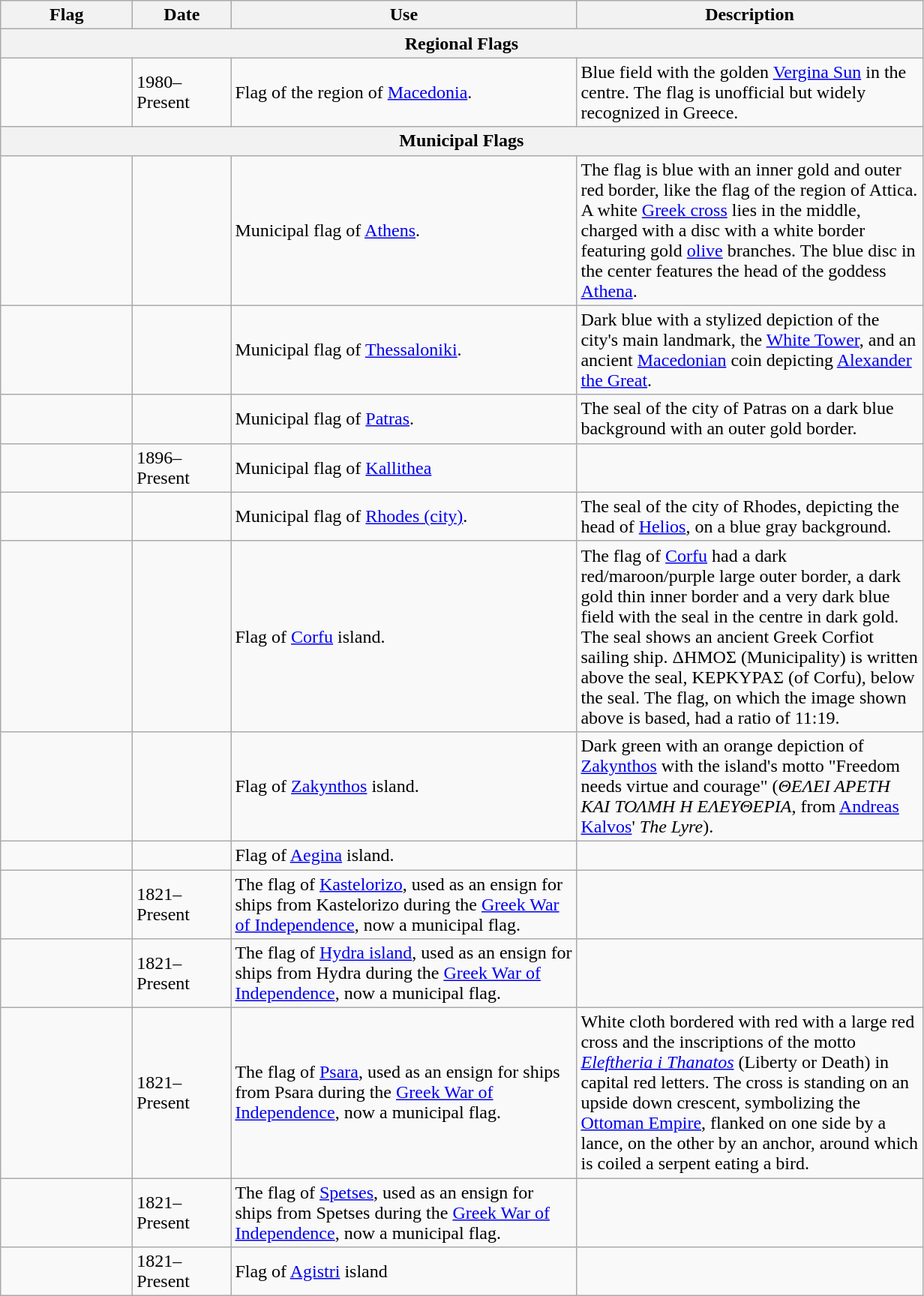<table class="wikitable">
<tr>
<th width="110">Flag</th>
<th width="80">Date</th>
<th width="300">Use</th>
<th width="300">Description</th>
</tr>
<tr>
<th colspan="4">Regional Flags</th>
</tr>
<tr>
<td></td>
<td>1980–Present</td>
<td>Flag of the region of <a href='#'>Macedonia</a>.</td>
<td>Blue field with the golden <a href='#'>Vergina Sun</a> in the centre. The flag is unofficial but widely recognized in Greece.</td>
</tr>
<tr>
<th colspan="4">Municipal Flags</th>
</tr>
<tr>
<td></td>
<td></td>
<td>Municipal flag of <a href='#'>Athens</a>.</td>
<td>The flag is blue with an inner gold and outer red border, like the flag of the region of Attica. A white <a href='#'>Greek cross</a> lies in the middle, charged with a disc with a white border featuring gold <a href='#'>olive</a> branches. The blue disc in the center features the head of the goddess <a href='#'>Athena</a>.</td>
</tr>
<tr>
<td></td>
<td></td>
<td>Municipal flag of <a href='#'>Thessaloniki</a>.</td>
<td>Dark blue with a stylized depiction of the city's main landmark, the <a href='#'>White Tower</a>, and an ancient <a href='#'>Macedonian</a> coin depicting <a href='#'>Alexander the Great</a>.</td>
</tr>
<tr>
<td></td>
<td></td>
<td>Municipal flag of <a href='#'>Patras</a>.</td>
<td>The seal of the city of Patras on a dark blue background with an outer gold border.</td>
</tr>
<tr>
<td></td>
<td>1896–Present</td>
<td>Municipal flag of <a href='#'>Kallithea</a></td>
<td></td>
</tr>
<tr>
<td></td>
<td></td>
<td>Municipal flag of <a href='#'>Rhodes (city)</a>.</td>
<td>The seal of the city of Rhodes, depicting the head of <a href='#'>Helios</a>, on a blue gray background.</td>
</tr>
<tr>
<td></td>
<td></td>
<td>Flag of <a href='#'>Corfu</a> island.</td>
<td>The flag of <a href='#'>Corfu</a> had a dark red/maroon/purple large outer border, a dark gold thin inner border and a very dark blue field with the seal in the centre in dark gold. The seal shows an ancient Greek Corfiot sailing ship. ΔΗΜΟΣ (Municipality) is written above the seal, ΚΕΡΚΥΡΑΣ (of Corfu), below the seal. The flag, on which the image shown above is based, had a ratio of 11:19.</td>
</tr>
<tr>
<td></td>
<td></td>
<td>Flag of <a href='#'>Zakynthos</a> island.</td>
<td>Dark green with an orange depiction of <a href='#'>Zakynthos</a> with the island's motto "Freedom needs virtue and courage" (<em>ΘΕΛΕΙ ΑΡΕΤΗ ΚΑΙ ΤΟΛΜΗ Η ΕΛΕΥΘΕΡΙΑ</em>, from <a href='#'>Andreas Kalvos</a>' <em>The Lyre</em>).</td>
</tr>
<tr>
<td></td>
<td></td>
<td>Flag of <a href='#'>Aegina</a> island.</td>
<td></td>
</tr>
<tr>
<td></td>
<td>1821–Present</td>
<td>The flag of <a href='#'>Kastelorizo</a>, used as an ensign for ships from Kastelorizo during the <a href='#'>Greek War of Independence</a>, now a municipal flag.</td>
<td></td>
</tr>
<tr>
<td></td>
<td>1821–Present</td>
<td>The flag of <a href='#'>Hydra island</a>, used as an ensign for ships from Hydra during the <a href='#'>Greek War of Independence</a>, now a municipal flag.</td>
<td></td>
</tr>
<tr>
<td></td>
<td>1821–Present</td>
<td>The flag of <a href='#'>Psara</a>, used as an ensign for ships from Psara during the <a href='#'>Greek War of Independence</a>, now a municipal flag.</td>
<td>White cloth bordered with red with a large red cross and the inscriptions of the motto <em><a href='#'>Eleftheria i Thanatos</a></em> (Liberty or Death) in capital red letters. The cross is standing on an upside down crescent, symbolizing the <a href='#'>Ottoman Empire</a>, flanked on one side by a lance, on the other by an anchor, around which is coiled a serpent eating a bird.</td>
</tr>
<tr>
<td></td>
<td>1821–Present</td>
<td>The flag of <a href='#'>Spetses</a>, used as an ensign for ships from Spetses during the <a href='#'>Greek War of Independence</a>, now a municipal flag.</td>
<td></td>
</tr>
<tr>
<td></td>
<td>1821–Present</td>
<td>Flag of <a href='#'>Agistri</a> island</td>
<td></td>
</tr>
</table>
